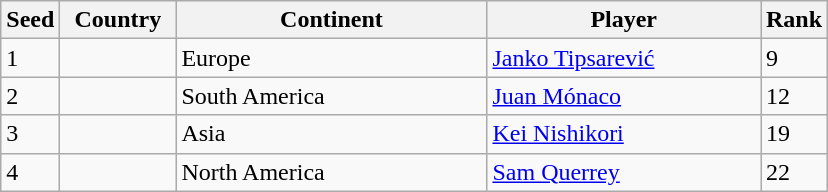<table class="sortable wikitable">
<tr>
<th>Seed</th>
<th width=70>Country</th>
<th width=200>Continent</th>
<th width=175>Player</th>
<th>Rank</th>
</tr>
<tr>
<td>1</td>
<td></td>
<td>Europe</td>
<td><a href='#'>Janko Tipsarević</a></td>
<td>9</td>
</tr>
<tr>
<td>2</td>
<td></td>
<td>South America</td>
<td><a href='#'>Juan Mónaco</a></td>
<td>12</td>
</tr>
<tr>
<td>3</td>
<td></td>
<td>Asia</td>
<td><a href='#'>Kei Nishikori</a></td>
<td>19</td>
</tr>
<tr>
<td>4</td>
<td></td>
<td>North America</td>
<td><a href='#'>Sam Querrey</a></td>
<td>22</td>
</tr>
</table>
